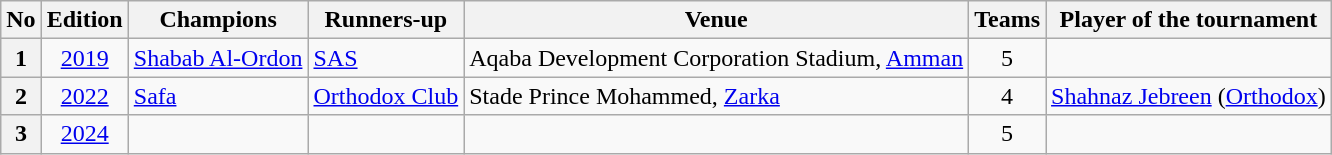<table class="wikitable sortable alternance">
<tr>
<th>No</th>
<th>Edition</th>
<th>Champions</th>
<th>Runners-up</th>
<th>Venue</th>
<th>Teams</th>
<th>Player of the tournament</th>
</tr>
<tr>
<th>1</th>
<td align="center"><a href='#'>2019</a></td>
<td align="left"> <a href='#'>Shabab Al-Ordon</a></td>
<td align="left"> <a href='#'>SAS</a></td>
<td> Aqaba Development Corporation Stadium, <a href='#'>Amman</a></td>
<td align="center">5</td>
<td></td>
</tr>
<tr>
<th>2</th>
<td align="center"><a href='#'>2022</a></td>
<td align="left"> <a href='#'>Safa</a></td>
<td align="left"> <a href='#'>Orthodox Club</a></td>
<td> Stade Prince Mohammed, <a href='#'>Zarka</a></td>
<td align="center">4</td>
<td> <a href='#'>Shahnaz Jebreen</a> (<a href='#'>Orthodox</a>)</td>
</tr>
<tr>
<th>3</th>
<td align="center"><a href='#'>2024</a></td>
<td></td>
<td></td>
<td></td>
<td align="center">5</td>
</tr>
</table>
